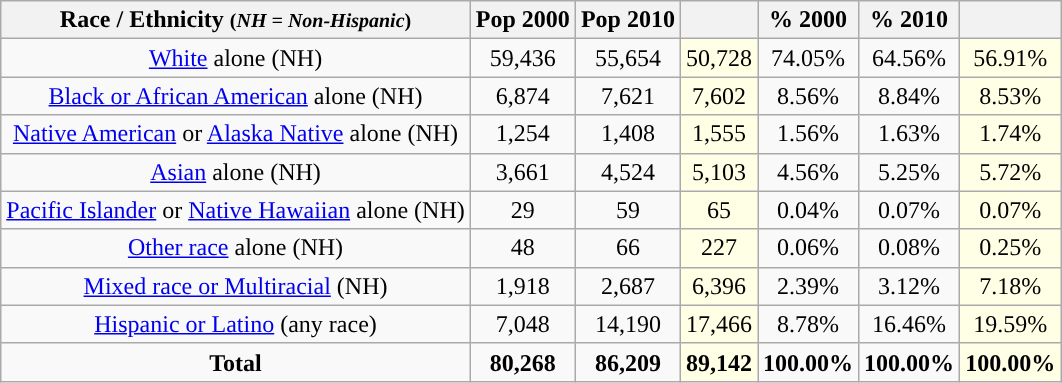<table class="wikitable" style="text-align:center;">
<tr>
<th>Race / Ethnicity <small>(<em>NH = Non-Hispanic</em>)</small></th>
<th>Pop 2000</th>
<th>Pop 2010</th>
<th></th>
<th>% 2000</th>
<th>% 2010</th>
<th></th>
</tr>
<tr>
<td><a href='#'>White</a> alone (NH)</td>
<td>59,436</td>
<td>55,654</td>
<td style='background: #ffffe6;'>50,728</td>
<td>74.05%</td>
<td>64.56%</td>
<td style='background: #ffffe6;'>56.91%</td>
</tr>
<tr>
<td><a href='#'>Black or African American</a> alone (NH)</td>
<td>6,874</td>
<td>7,621</td>
<td style='background: #ffffe6;'>7,602</td>
<td>8.56%</td>
<td>8.84%</td>
<td style='background: #ffffe6;'>8.53%</td>
</tr>
<tr>
<td><a href='#'>Native American</a> or <a href='#'>Alaska Native</a> alone (NH)</td>
<td>1,254</td>
<td>1,408</td>
<td style='background: #ffffe6;'>1,555</td>
<td>1.56%</td>
<td>1.63%</td>
<td style='background: #ffffe6;'>1.74%</td>
</tr>
<tr>
<td><a href='#'>Asian</a> alone (NH)</td>
<td>3,661</td>
<td>4,524</td>
<td style='background: #ffffe6;'>5,103</td>
<td>4.56%</td>
<td>5.25%</td>
<td style='background: #ffffe6;'>5.72%</td>
</tr>
<tr>
<td><a href='#'>Pacific Islander</a> or <a href='#'>Native Hawaiian</a> alone (NH)</td>
<td>29</td>
<td>59</td>
<td style='background: #ffffe6;'>65</td>
<td>0.04%</td>
<td>0.07%</td>
<td style='background: #ffffe6;'>0.07%</td>
</tr>
<tr>
<td><a href='#'>Other race</a> alone (NH)</td>
<td>48</td>
<td>66</td>
<td style='background: #ffffe6;'>227</td>
<td>0.06%</td>
<td>0.08%</td>
<td style='background: #ffffe6;'>0.25%</td>
</tr>
<tr>
<td><a href='#'>Mixed race or Multiracial</a> (NH)</td>
<td>1,918</td>
<td>2,687</td>
<td style='background: #ffffe6;'>6,396</td>
<td>2.39%</td>
<td>3.12%</td>
<td style='background: #ffffe6;'>7.18%</td>
</tr>
<tr>
<td><a href='#'>Hispanic or Latino</a> (any race)</td>
<td>7,048</td>
<td>14,190</td>
<td style='background: #ffffe6;'>17,466</td>
<td>8.78%</td>
<td>16.46%</td>
<td style='background: #ffffe6;'>19.59%</td>
</tr>
<tr>
<td><strong>Total</strong></td>
<td><strong>80,268</strong></td>
<td><strong>86,209</strong></td>
<td style='background: #ffffe6;'><strong>89,142</strong></td>
<td><strong>100.00%</strong></td>
<td><strong>100.00%</strong></td>
<td style='background: #ffffe6;'><strong>100.00%</strong></td>
</tr>
</table>
